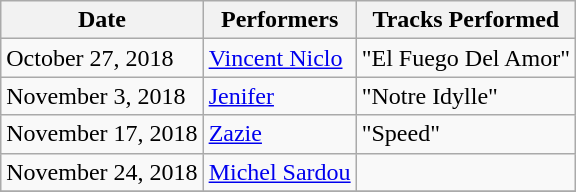<table class="wikitable">
<tr>
<th>Date</th>
<th>Performers</th>
<th>Tracks Performed</th>
</tr>
<tr>
<td>October 27, 2018</td>
<td><a href='#'>Vincent Niclo</a></td>
<td>"El Fuego Del Amor"</td>
</tr>
<tr>
<td>November 3, 2018</td>
<td><a href='#'>Jenifer</a></td>
<td>"Notre Idylle"</td>
</tr>
<tr>
<td>November 17, 2018</td>
<td><a href='#'>Zazie</a></td>
<td>"Speed"</td>
</tr>
<tr>
<td>November 24, 2018</td>
<td><a href='#'>Michel Sardou</a></td>
<td></td>
</tr>
<tr>
</tr>
</table>
